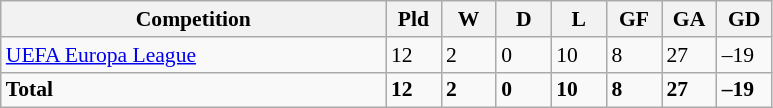<table class="wikitable"  style="font-size:90%; text-align:left;">
<tr>
<th width="250">Competition</th>
<th width="30">Pld</th>
<th width="30">W</th>
<th width="30">D</th>
<th width="30">L</th>
<th width="30">GF</th>
<th width="30">GA</th>
<th width="30">GD</th>
</tr>
<tr>
<td><a href='#'>UEFA Europa League</a></td>
<td>12</td>
<td>2</td>
<td>0</td>
<td>10</td>
<td>8</td>
<td>27</td>
<td>–19</td>
</tr>
<tr>
<td><strong>Total</strong></td>
<td><strong>12</strong></td>
<td><strong>2</strong></td>
<td><strong>0</strong></td>
<td><strong>10</strong></td>
<td><strong>8</strong></td>
<td><strong>27</strong></td>
<td><strong>–19</strong></td>
</tr>
</table>
